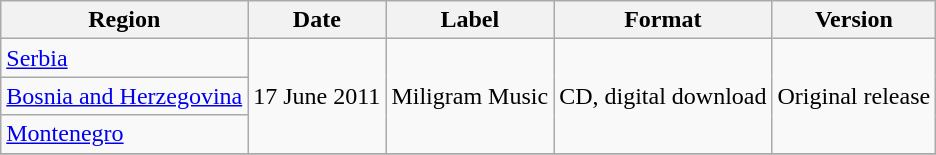<table class="sortable wikitable">
<tr>
<th>Region</th>
<th>Date</th>
<th>Label</th>
<th>Format</th>
<th>Version</th>
</tr>
<tr>
<td><a href='#'>Serbia</a></td>
<td rowspan="3">17 June 2011</td>
<td rowspan="3">Miligram Music</td>
<td rowspan="3">CD, digital download</td>
<td rowspan="3">Original release</td>
</tr>
<tr>
<td><a href='#'>Bosnia and Herzegovina</a></td>
</tr>
<tr>
<td><a href='#'>Montenegro</a></td>
</tr>
<tr>
</tr>
</table>
